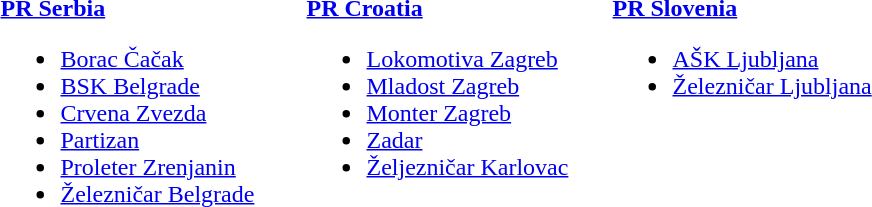<table>
<tr>
<td style="width:200px; vertical-align:top;"><strong> <a href='#'>PR Serbia</a></strong><br><ul><li><a href='#'>Borac Čačak</a></li><li><a href='#'>BSK Belgrade</a></li><li><a href='#'>Crvena Zvezda</a></li><li><a href='#'>Partizan</a></li><li><a href='#'>Proleter Zrenjanin</a></li><li><a href='#'>Železničar Belgrade</a></li></ul></td>
<td style="width:200px; vertical-align:top;"><strong> <a href='#'>PR Croatia</a></strong><br><ul><li><a href='#'>Lokomotiva Zagreb</a></li><li><a href='#'>Mladost Zagreb</a></li><li><a href='#'>Monter Zagreb</a></li><li><a href='#'>Zadar</a></li><li><a href='#'>Željezničar Karlovac</a></li></ul></td>
<td style="width:200px; vertical-align:top;"><strong> <a href='#'>PR Slovenia</a></strong><br><ul><li><a href='#'>AŠK Ljubljana</a></li><li><a href='#'>Železničar Ljubljana</a></li></ul></td>
</tr>
</table>
